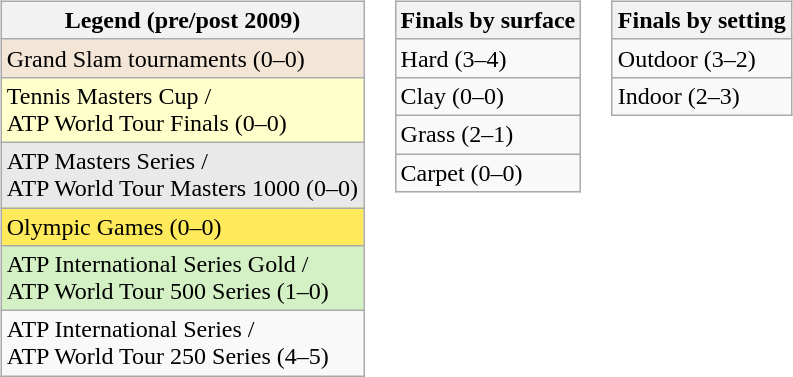<table>
<tr valign="top">
<td><br><table class="wikitable sortable">
<tr>
<th>Legend (pre/post 2009)</th>
</tr>
<tr style="background:#f3e6d7">
<td>Grand Slam tournaments (0–0)</td>
</tr>
<tr style="background:#ffffcc;">
<td>Tennis Masters Cup / <br>ATP World Tour Finals (0–0)</td>
</tr>
<tr style="background:#e9e9e9;">
<td>ATP Masters Series / <br>ATP World Tour Masters 1000 (0–0)</td>
</tr>
<tr style="background:#FFEA5C;">
<td>Olympic Games (0–0)</td>
</tr>
<tr style="background:#d4f1c5;">
<td>ATP International Series Gold / <br>ATP World Tour 500 Series (1–0)</td>
</tr>
<tr>
<td>ATP International Series / <br>ATP World Tour 250 Series (4–5)</td>
</tr>
</table>
</td>
<td><br><table class="wikitable sortable">
<tr>
<th>Finals by surface</th>
</tr>
<tr>
<td>Hard (3–4)</td>
</tr>
<tr>
<td>Clay (0–0)</td>
</tr>
<tr>
<td>Grass (2–1)</td>
</tr>
<tr>
<td>Carpet (0–0)</td>
</tr>
</table>
</td>
<td><br><table class="wikitable sortable mw-collapsible">
<tr>
<th>Finals by setting</th>
</tr>
<tr>
<td>Outdoor (3–2)</td>
</tr>
<tr>
<td>Indoor (2–3)</td>
</tr>
</table>
</td>
</tr>
</table>
